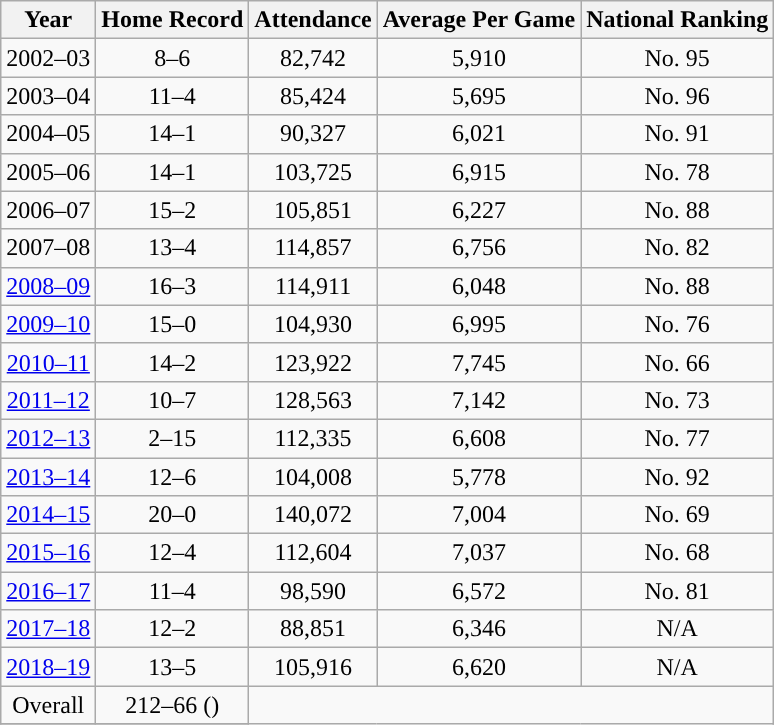<table class="wikitable">
<tr>
<th>Year</th>
<th>Home Record</th>
<th>Attendance</th>
<th>Average Per Game</th>
<th>National Ranking</th>
</tr>
<tr align="center">
<td>2002–03</td>
<td>8–6</td>
<td>82,742</td>
<td>5,910</td>
<td>No. 95</td>
</tr>
<tr align="center">
<td>2003–04</td>
<td>11–4</td>
<td>85,424</td>
<td>5,695</td>
<td>No. 96</td>
</tr>
<tr align="center">
<td>2004–05</td>
<td>14–1</td>
<td>90,327</td>
<td>6,021</td>
<td>No. 91</td>
</tr>
<tr align="center">
<td>2005–06</td>
<td>14–1</td>
<td>103,725</td>
<td>6,915</td>
<td>No. 78</td>
</tr>
<tr align="center">
<td>2006–07</td>
<td>15–2</td>
<td>105,851</td>
<td>6,227</td>
<td>No. 88</td>
</tr>
<tr align="center">
<td>2007–08</td>
<td>13–4</td>
<td>114,857</td>
<td>6,756</td>
<td>No. 82</td>
</tr>
<tr align="center">
<td><a href='#'>2008–09</a></td>
<td>16–3</td>
<td>114,911</td>
<td>6,048</td>
<td>No. 88</td>
</tr>
<tr align="center">
<td><a href='#'>2009–10</a></td>
<td>15–0</td>
<td>104,930</td>
<td>6,995</td>
<td>No. 76</td>
</tr>
<tr align="center">
<td><a href='#'>2010–11</a></td>
<td>14–2</td>
<td>123,922</td>
<td>7,745</td>
<td>No. 66</td>
</tr>
<tr align="center">
<td><a href='#'>2011–12</a></td>
<td>10–7</td>
<td>128,563</td>
<td>7,142</td>
<td>No. 73</td>
</tr>
<tr align="center">
<td><a href='#'>2012–13</a></td>
<td>2–15</td>
<td>112,335</td>
<td>6,608</td>
<td>No. 77</td>
</tr>
<tr align="center">
<td><a href='#'>2013–14</a></td>
<td>12–6</td>
<td>104,008</td>
<td>5,778</td>
<td>No. 92</td>
</tr>
<tr align="center">
<td><a href='#'>2014–15</a></td>
<td>20–0</td>
<td>140,072</td>
<td>7,004</td>
<td>No. 69</td>
</tr>
<tr align="center">
<td><a href='#'>2015–16</a></td>
<td>12–4</td>
<td>112,604</td>
<td>7,037</td>
<td>No. 68</td>
</tr>
<tr align="center"}>
<td><a href='#'>2016–17</a></td>
<td>11–4</td>
<td>98,590</td>
<td>6,572</td>
<td>No. 81</td>
</tr>
<tr align="center">
<td><a href='#'>2017–18</a></td>
<td>12–2</td>
<td>88,851</td>
<td>6,346</td>
<td>N/A</td>
</tr>
<tr align="center">
<td><a href='#'>2018–19</a></td>
<td>13–5</td>
<td>105,916</td>
<td>6,620</td>
<td>N/A</td>
</tr>
<tr align="center"}>
<td>Overall</td>
<td>212–66 ()</td>
</tr>
<tr align="center"}>
</tr>
</table>
